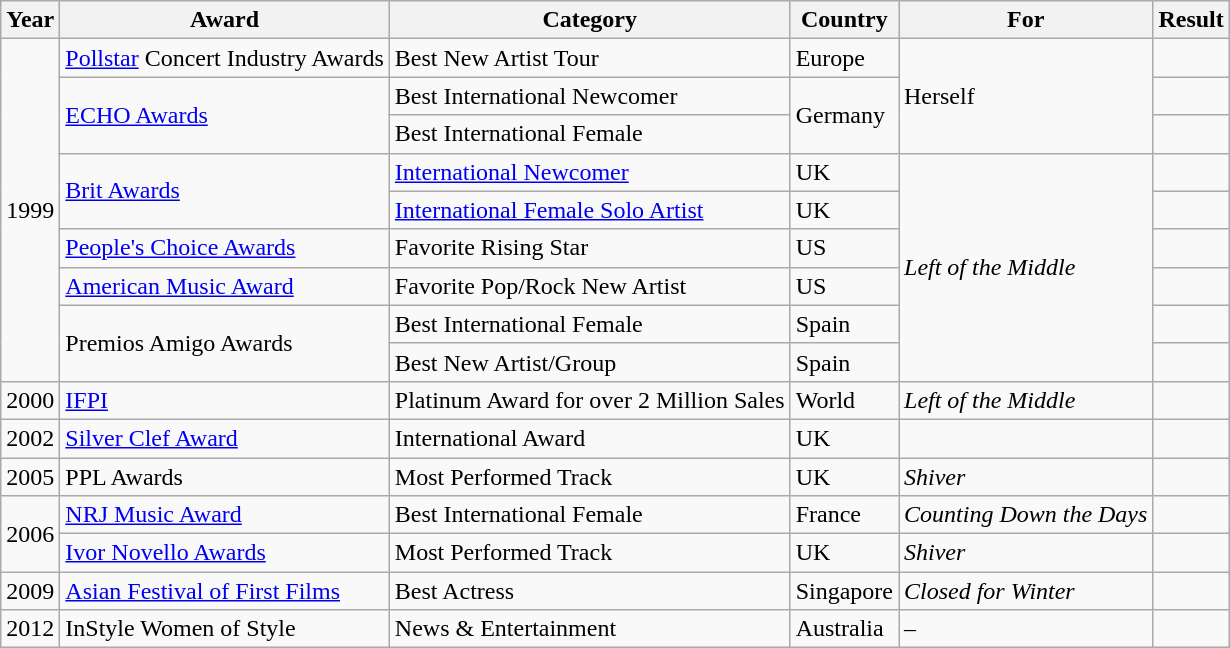<table class="wikitable">
<tr>
<th>Year</th>
<th>Award</th>
<th>Category</th>
<th>Country</th>
<th>For</th>
<th>Result</th>
</tr>
<tr>
<td rowspan="9">1999</td>
<td><a href='#'>Pollstar</a> Concert Industry Awards</td>
<td>Best New Artist Tour</td>
<td>Europe</td>
<td rowspan="3">Herself</td>
<td></td>
</tr>
<tr>
<td rowspan="2"><a href='#'>ECHO Awards</a></td>
<td>Best International Newcomer</td>
<td rowspan="2">Germany</td>
<td></td>
</tr>
<tr>
<td>Best International Female</td>
<td></td>
</tr>
<tr>
<td rowspan="2"><a href='#'>Brit Awards</a></td>
<td><a href='#'>International Newcomer</a></td>
<td>UK</td>
<td rowspan="6"><em>Left of the Middle</em></td>
<td></td>
</tr>
<tr>
<td><a href='#'>International Female Solo Artist</a></td>
<td>UK</td>
<td></td>
</tr>
<tr>
<td><a href='#'>People's Choice Awards</a></td>
<td>Favorite Rising Star</td>
<td>US</td>
<td></td>
</tr>
<tr>
<td><a href='#'>American Music Award</a></td>
<td>Favorite Pop/Rock New Artist</td>
<td>US</td>
<td></td>
</tr>
<tr>
<td rowspan="2">Premios Amigo Awards</td>
<td>Best International Female</td>
<td>Spain</td>
<td></td>
</tr>
<tr>
<td>Best New Artist/Group</td>
<td>Spain</td>
<td></td>
</tr>
<tr>
<td>2000</td>
<td><a href='#'>IFPI</a></td>
<td>Platinum Award for over 2 Million Sales</td>
<td>World</td>
<td><em>Left of the Middle</em></td>
<td></td>
</tr>
<tr>
<td>2002</td>
<td><a href='#'>Silver Clef Award</a></td>
<td>International Award</td>
<td>UK</td>
<td></td>
<td></td>
</tr>
<tr>
<td>2005</td>
<td>PPL Awards</td>
<td>Most Performed Track</td>
<td>UK</td>
<td><em>Shiver</em></td>
<td></td>
</tr>
<tr>
<td rowspan=2>2006</td>
<td><a href='#'>NRJ Music Award</a></td>
<td>Best International Female</td>
<td>France</td>
<td><em>Counting Down the Days</em></td>
<td></td>
</tr>
<tr>
<td><a href='#'>Ivor Novello Awards</a></td>
<td>Most Performed Track</td>
<td>UK</td>
<td><em>Shiver</em></td>
<td></td>
</tr>
<tr>
<td>2009</td>
<td><a href='#'>Asian Festival of First Films</a></td>
<td>Best Actress</td>
<td>Singapore</td>
<td><em>Closed for Winter</em></td>
<td></td>
</tr>
<tr>
<td>2012</td>
<td>InStyle Women of Style</td>
<td>News & Entertainment</td>
<td>Australia</td>
<td>–</td>
<td></td>
</tr>
</table>
